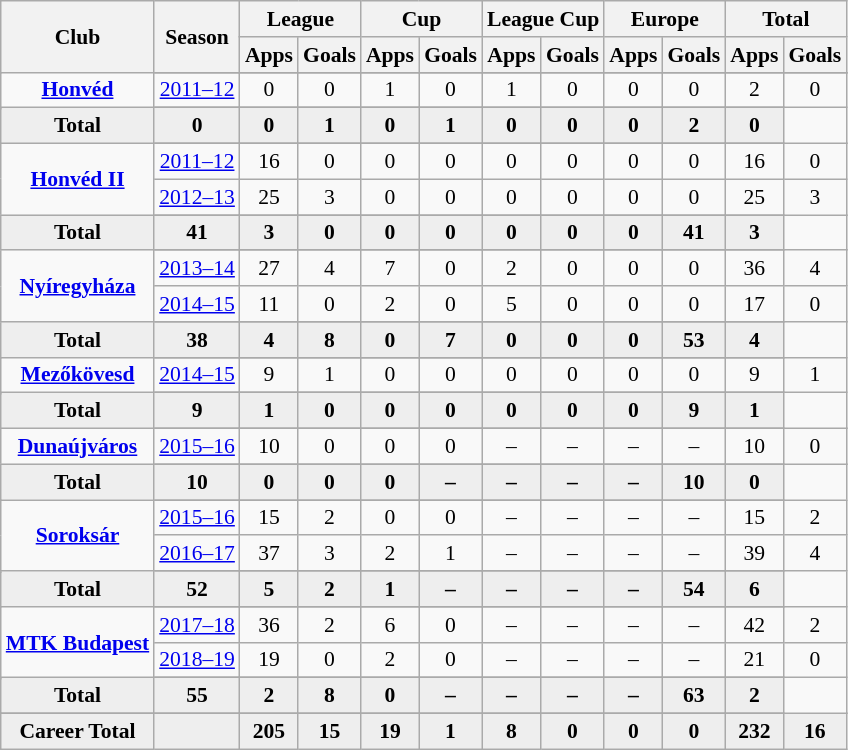<table class="wikitable" style="font-size:90%; text-align: center;">
<tr>
<th rowspan="2">Club</th>
<th rowspan="2">Season</th>
<th colspan="2">League</th>
<th colspan="2">Cup</th>
<th colspan="2">League Cup</th>
<th colspan="2">Europe</th>
<th colspan="2">Total</th>
</tr>
<tr>
<th>Apps</th>
<th>Goals</th>
<th>Apps</th>
<th>Goals</th>
<th>Apps</th>
<th>Goals</th>
<th>Apps</th>
<th>Goals</th>
<th>Apps</th>
<th>Goals</th>
</tr>
<tr ||-||-||-|->
<td rowspan="3" valign="center"><strong><a href='#'>Honvéd</a></strong></td>
</tr>
<tr>
<td><a href='#'>2011–12</a></td>
<td>0</td>
<td>0</td>
<td>1</td>
<td>0</td>
<td>1</td>
<td>0</td>
<td>0</td>
<td>0</td>
<td>2</td>
<td>0</td>
</tr>
<tr>
</tr>
<tr style="font-weight:bold; background-color:#eeeeee;">
<td>Total</td>
<td>0</td>
<td>0</td>
<td>1</td>
<td>0</td>
<td>1</td>
<td>0</td>
<td>0</td>
<td>0</td>
<td>2</td>
<td>0</td>
</tr>
<tr>
<td rowspan="4" valign="center"><strong><a href='#'>Honvéd II</a></strong></td>
</tr>
<tr>
<td><a href='#'>2011–12</a></td>
<td>16</td>
<td>0</td>
<td>0</td>
<td>0</td>
<td>0</td>
<td>0</td>
<td>0</td>
<td>0</td>
<td>16</td>
<td>0</td>
</tr>
<tr>
<td><a href='#'>2012–13</a></td>
<td>25</td>
<td>3</td>
<td>0</td>
<td>0</td>
<td>0</td>
<td>0</td>
<td>0</td>
<td>0</td>
<td>25</td>
<td>3</td>
</tr>
<tr>
</tr>
<tr style="font-weight:bold; background-color:#eeeeee;">
<td>Total</td>
<td>41</td>
<td>3</td>
<td>0</td>
<td>0</td>
<td>0</td>
<td>0</td>
<td>0</td>
<td>0</td>
<td>41</td>
<td>3</td>
</tr>
<tr>
<td rowspan="4" valign="center"><strong><a href='#'>Nyíregyháza</a></strong></td>
</tr>
<tr>
<td><a href='#'>2013–14</a></td>
<td>27</td>
<td>4</td>
<td>7</td>
<td>0</td>
<td>2</td>
<td>0</td>
<td>0</td>
<td>0</td>
<td>36</td>
<td>4</td>
</tr>
<tr>
<td><a href='#'>2014–15</a></td>
<td>11</td>
<td>0</td>
<td>2</td>
<td>0</td>
<td>5</td>
<td>0</td>
<td>0</td>
<td>0</td>
<td>17</td>
<td>0</td>
</tr>
<tr>
</tr>
<tr style="font-weight:bold; background-color:#eeeeee;">
<td>Total</td>
<td>38</td>
<td>4</td>
<td>8</td>
<td>0</td>
<td>7</td>
<td>0</td>
<td>0</td>
<td>0</td>
<td>53</td>
<td>4</td>
</tr>
<tr>
<td rowspan="3" valign="center"><strong><a href='#'>Mezőkövesd</a></strong></td>
</tr>
<tr>
<td><a href='#'>2014–15</a></td>
<td>9</td>
<td>1</td>
<td>0</td>
<td>0</td>
<td>0</td>
<td>0</td>
<td>0</td>
<td>0</td>
<td>9</td>
<td>1</td>
</tr>
<tr>
</tr>
<tr style="font-weight:bold; background-color:#eeeeee;">
<td>Total</td>
<td>9</td>
<td>1</td>
<td>0</td>
<td>0</td>
<td>0</td>
<td>0</td>
<td>0</td>
<td>0</td>
<td>9</td>
<td>1</td>
</tr>
<tr>
<td rowspan="3" valign="center"><strong><a href='#'>Dunaújváros</a></strong></td>
</tr>
<tr>
<td><a href='#'>2015–16</a></td>
<td>10</td>
<td>0</td>
<td>0</td>
<td>0</td>
<td>–</td>
<td>–</td>
<td>–</td>
<td>–</td>
<td>10</td>
<td>0</td>
</tr>
<tr>
</tr>
<tr style="font-weight:bold; background-color:#eeeeee;">
<td>Total</td>
<td>10</td>
<td>0</td>
<td>0</td>
<td>0</td>
<td>–</td>
<td>–</td>
<td>–</td>
<td>–</td>
<td>10</td>
<td>0</td>
</tr>
<tr>
<td rowspan="4" valign="center"><strong><a href='#'>Soroksár</a></strong></td>
</tr>
<tr>
<td><a href='#'>2015–16</a></td>
<td>15</td>
<td>2</td>
<td>0</td>
<td>0</td>
<td>–</td>
<td>–</td>
<td>–</td>
<td>–</td>
<td>15</td>
<td>2</td>
</tr>
<tr>
<td><a href='#'>2016–17</a></td>
<td>37</td>
<td>3</td>
<td>2</td>
<td>1</td>
<td>–</td>
<td>–</td>
<td>–</td>
<td>–</td>
<td>39</td>
<td>4</td>
</tr>
<tr>
</tr>
<tr style="font-weight:bold; background-color:#eeeeee;">
<td>Total</td>
<td>52</td>
<td>5</td>
<td>2</td>
<td>1</td>
<td>–</td>
<td>–</td>
<td>–</td>
<td>–</td>
<td>54</td>
<td>6</td>
</tr>
<tr>
<td rowspan="4" valign="center"><strong><a href='#'>MTK Budapest</a></strong></td>
</tr>
<tr>
<td><a href='#'>2017–18</a></td>
<td>36</td>
<td>2</td>
<td>6</td>
<td>0</td>
<td>–</td>
<td>–</td>
<td>–</td>
<td>–</td>
<td>42</td>
<td>2</td>
</tr>
<tr>
<td><a href='#'>2018–19</a></td>
<td>19</td>
<td>0</td>
<td>2</td>
<td>0</td>
<td>–</td>
<td>–</td>
<td>–</td>
<td>–</td>
<td>21</td>
<td>0</td>
</tr>
<tr>
</tr>
<tr style="font-weight:bold; background-color:#eeeeee;">
<td>Total</td>
<td>55</td>
<td>2</td>
<td>8</td>
<td>0</td>
<td>–</td>
<td>–</td>
<td>–</td>
<td>–</td>
<td>63</td>
<td>2</td>
</tr>
<tr>
</tr>
<tr style="font-weight:bold; background-color:#eeeeee;">
<td rowspan="1" valign="top"><strong>Career Total</strong></td>
<td></td>
<td><strong>205</strong></td>
<td><strong>15</strong></td>
<td><strong>19</strong></td>
<td><strong>1</strong></td>
<td><strong>8</strong></td>
<td><strong>0</strong></td>
<td><strong>0</strong></td>
<td><strong>0</strong></td>
<td><strong>232</strong></td>
<td><strong>16</strong></td>
</tr>
</table>
